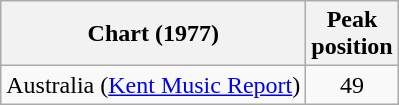<table class="wikitable">
<tr>
<th>Chart (1977)</th>
<th>Peak<br>position</th>
</tr>
<tr>
<td>Australia (<a href='#'>Kent Music Report</a>)</td>
<td align="center">49</td>
</tr>
</table>
